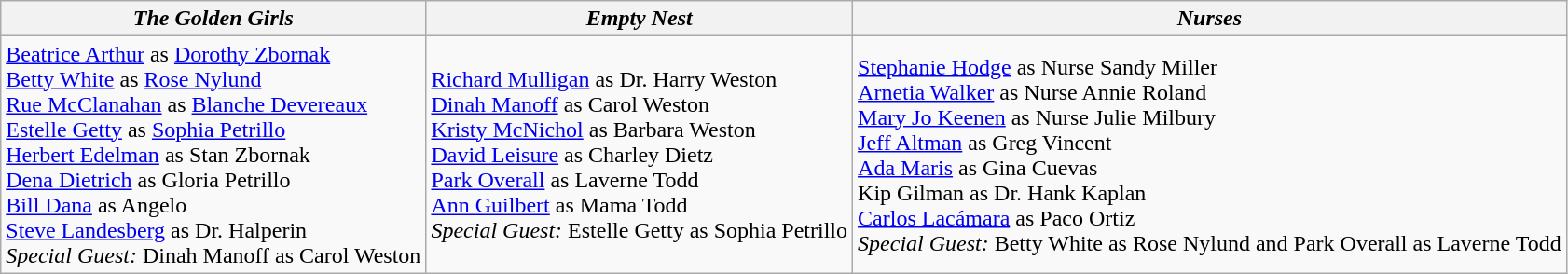<table class="wikitable">
<tr>
<th><em>The Golden Girls</em></th>
<th><em>Empty Nest</em></th>
<th><em>Nurses</em></th>
</tr>
<tr>
<td><a href='#'>Beatrice Arthur</a> as <a href='#'>Dorothy Zbornak</a><br><a href='#'>Betty White</a> as <a href='#'>Rose Nylund</a><br><a href='#'>Rue McClanahan</a> as <a href='#'>Blanche Devereaux</a><br><a href='#'>Estelle Getty</a> as <a href='#'>Sophia Petrillo</a><br><a href='#'>Herbert Edelman</a> as Stan Zbornak<br><a href='#'>Dena Dietrich</a> as Gloria Petrillo<br><a href='#'>Bill Dana</a> as Angelo<br><a href='#'>Steve Landesberg</a> as Dr. Halperin <br><em>Special Guest:</em> Dinah Manoff as Carol Weston<br></td>
<td><a href='#'>Richard Mulligan</a> as Dr. Harry Weston<br><a href='#'>Dinah Manoff</a> as Carol Weston<br><a href='#'>Kristy McNichol</a> as Barbara Weston<br><a href='#'>David Leisure</a> as Charley Dietz<br><a href='#'>Park Overall</a> as Laverne Todd<br><a href='#'>Ann Guilbert</a> as Mama Todd <br><em>Special Guest:</em> Estelle Getty as Sophia Petrillo<br></td>
<td><a href='#'>Stephanie Hodge</a> as Nurse Sandy Miller<br><a href='#'>Arnetia Walker</a> as Nurse Annie Roland<br><a href='#'>Mary Jo Keenen</a> as Nurse Julie Milbury<br><a href='#'>Jeff Altman</a> as Greg Vincent<br><a href='#'>Ada Maris</a> as Gina Cuevas<br>Kip Gilman as Dr. Hank Kaplan<br><a href='#'>Carlos Lacámara</a> as Paco Ortiz <br><em>Special Guest:</em> Betty White as Rose Nylund and Park Overall as Laverne Todd<br></td>
</tr>
</table>
